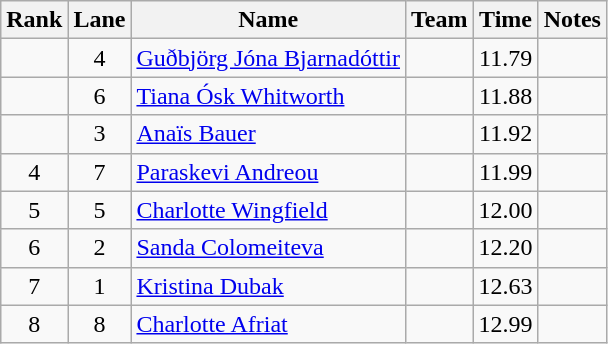<table class="wikitable sortable" style="text-align:center">
<tr>
<th>Rank</th>
<th>Lane</th>
<th>Name</th>
<th>Team</th>
<th>Time</th>
<th>Notes</th>
</tr>
<tr>
<td></td>
<td>4</td>
<td align="left"><a href='#'>Guðbjörg Jóna Bjarnadóttir</a></td>
<td align=left></td>
<td>11.79</td>
<td></td>
</tr>
<tr>
<td></td>
<td>6</td>
<td align="left"><a href='#'>Tiana Ósk Whitworth</a></td>
<td align=left></td>
<td>11.88</td>
<td></td>
</tr>
<tr>
<td></td>
<td>3</td>
<td align="left"><a href='#'>Anaïs Bauer</a></td>
<td align=left></td>
<td>11.92</td>
<td></td>
</tr>
<tr>
<td>4</td>
<td>7</td>
<td align="left"><a href='#'>Paraskevi Andreou</a></td>
<td align=left></td>
<td>11.99</td>
<td></td>
</tr>
<tr>
<td>5</td>
<td>5</td>
<td align="left"><a href='#'>Charlotte Wingfield</a></td>
<td align=left></td>
<td>12.00</td>
<td></td>
</tr>
<tr>
<td>6</td>
<td>2</td>
<td align="left"><a href='#'>Sanda Colomeiteva</a></td>
<td align=left></td>
<td>12.20</td>
<td></td>
</tr>
<tr>
<td>7</td>
<td>1</td>
<td align="left"><a href='#'>Kristina Dubak</a></td>
<td align=left></td>
<td>12.63</td>
<td></td>
</tr>
<tr>
<td>8</td>
<td>8</td>
<td align="left"><a href='#'>Charlotte Afriat</a></td>
<td align=left></td>
<td>12.99</td>
<td></td>
</tr>
</table>
